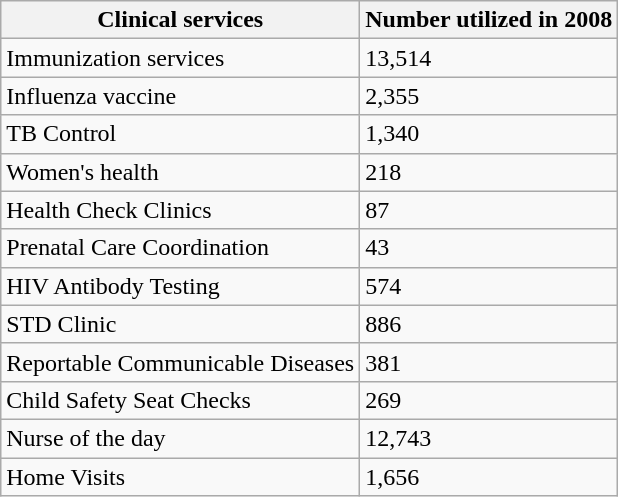<table class="wikitable">
<tr>
<th>Clinical services</th>
<th>Number utilized in 2008</th>
</tr>
<tr>
<td>Immunization services</td>
<td>13,514</td>
</tr>
<tr>
<td>Influenza vaccine</td>
<td>2,355</td>
</tr>
<tr>
<td>TB Control</td>
<td>1,340</td>
</tr>
<tr>
<td>Women's health</td>
<td>218</td>
</tr>
<tr>
<td>Health Check Clinics</td>
<td>87</td>
</tr>
<tr>
<td>Prenatal Care Coordination</td>
<td>43</td>
</tr>
<tr>
<td>HIV Antibody Testing</td>
<td>574</td>
</tr>
<tr>
<td>STD Clinic</td>
<td>886</td>
</tr>
<tr>
<td>Reportable Communicable Diseases</td>
<td>381</td>
</tr>
<tr>
<td>Child Safety Seat Checks</td>
<td>269</td>
</tr>
<tr>
<td>Nurse of the day</td>
<td>12,743</td>
</tr>
<tr>
<td>Home Visits</td>
<td>1,656</td>
</tr>
</table>
